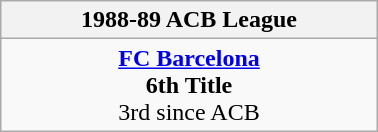<table class="wikitable" style="margin: 0 auto; width: 20%;">
<tr>
<th>1988-89 ACB League</th>
</tr>
<tr>
<td align=center><strong><a href='#'>FC Barcelona</a></strong><br><strong>6th Title</strong> <br>3rd since ACB</td>
</tr>
</table>
